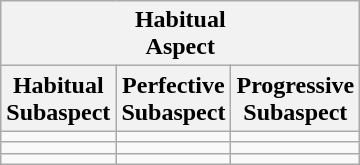<table class="wikitable">
<tr>
<th colspan="3">Habitual<br>Aspect</th>
</tr>
<tr>
<th>Habitual<br>Subaspect</th>
<th>Perfective<br>Subaspect</th>
<th>Progressive<br>Subaspect</th>
</tr>
<tr>
<td></td>
<td></td>
<td></td>
</tr>
<tr>
<td></td>
<td></td>
<td></td>
</tr>
<tr>
<td></td>
<td></td>
<td></td>
</tr>
</table>
